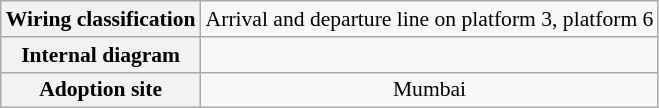<table class="wikitable" style="font-size:90%; text-align: center;">
<tr>
<th>Wiring classification</th>
<td>Arrival and departure line on platform 3, platform 6</td>
</tr>
<tr>
<th>Internal diagram</th>
<td></td>
</tr>
<tr>
<th>Adoption site</th>
<td>Mumbai</td>
</tr>
</table>
